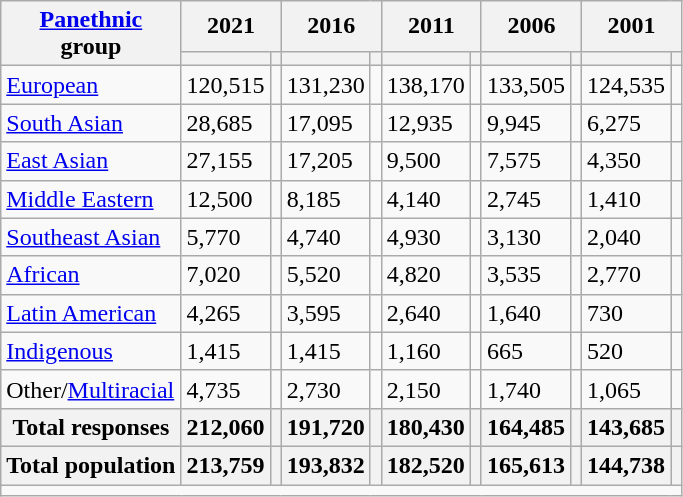<table class="wikitable collapsible sortable">
<tr>
<th rowspan="2"><a href='#'>Panethnic</a><br>group</th>
<th colspan="2">2021</th>
<th colspan="2">2016</th>
<th colspan="2">2011</th>
<th colspan="2">2006</th>
<th colspan="2">2001</th>
</tr>
<tr>
<th><a href='#'></a></th>
<th></th>
<th></th>
<th></th>
<th></th>
<th></th>
<th></th>
<th></th>
<th></th>
<th></th>
</tr>
<tr>
<td><a href='#'>European</a></td>
<td>120,515</td>
<td></td>
<td>131,230</td>
<td></td>
<td>138,170</td>
<td></td>
<td>133,505</td>
<td></td>
<td>124,535</td>
<td></td>
</tr>
<tr>
<td><a href='#'>South Asian</a></td>
<td>28,685</td>
<td></td>
<td>17,095</td>
<td></td>
<td>12,935</td>
<td></td>
<td>9,945</td>
<td></td>
<td>6,275</td>
<td></td>
</tr>
<tr>
<td><a href='#'>East Asian</a></td>
<td>27,155</td>
<td></td>
<td>17,205</td>
<td></td>
<td>9,500</td>
<td></td>
<td>7,575</td>
<td></td>
<td>4,350</td>
<td></td>
</tr>
<tr>
<td><a href='#'>Middle Eastern</a></td>
<td>12,500</td>
<td></td>
<td>8,185</td>
<td></td>
<td>4,140</td>
<td></td>
<td>2,745</td>
<td></td>
<td>1,410</td>
<td></td>
</tr>
<tr>
<td><a href='#'>Southeast Asian</a></td>
<td>5,770</td>
<td></td>
<td>4,740</td>
<td></td>
<td>4,930</td>
<td></td>
<td>3,130</td>
<td></td>
<td>2,040</td>
<td></td>
</tr>
<tr>
<td><a href='#'>African</a></td>
<td>7,020</td>
<td></td>
<td>5,520</td>
<td></td>
<td>4,820</td>
<td></td>
<td>3,535</td>
<td></td>
<td>2,770</td>
<td></td>
</tr>
<tr>
<td><a href='#'>Latin American</a></td>
<td>4,265</td>
<td></td>
<td>3,595</td>
<td></td>
<td>2,640</td>
<td></td>
<td>1,640</td>
<td></td>
<td>730</td>
<td></td>
</tr>
<tr>
<td><a href='#'>Indigenous</a></td>
<td>1,415</td>
<td></td>
<td>1,415</td>
<td></td>
<td>1,160</td>
<td></td>
<td>665</td>
<td></td>
<td>520</td>
<td></td>
</tr>
<tr>
<td>Other/<a href='#'>Multiracial</a></td>
<td>4,735</td>
<td></td>
<td>2,730</td>
<td></td>
<td>2,150</td>
<td></td>
<td>1,740</td>
<td></td>
<td>1,065</td>
<td></td>
</tr>
<tr>
<th>Total responses</th>
<th>212,060</th>
<th></th>
<th>191,720</th>
<th></th>
<th>180,430</th>
<th></th>
<th>164,485</th>
<th></th>
<th>143,685</th>
<th></th>
</tr>
<tr>
<th>Total population</th>
<th>213,759</th>
<th></th>
<th>193,832</th>
<th></th>
<th>182,520</th>
<th></th>
<th>165,613</th>
<th></th>
<th>144,738</th>
<th></th>
</tr>
<tr class="sortbottom">
<td colspan="15"></td>
</tr>
</table>
